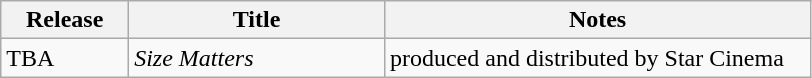<table class="wikitable sortable">
<tr>
<th style="width:15%;">Release</th>
<th style="width:30%;">Title</th>
<th style="width:50%;">Notes</th>
</tr>
<tr>
<td>TBA</td>
<td><em>Size Matters</em></td>
<td>produced and distributed by Star Cinema</td>
</tr>
</table>
